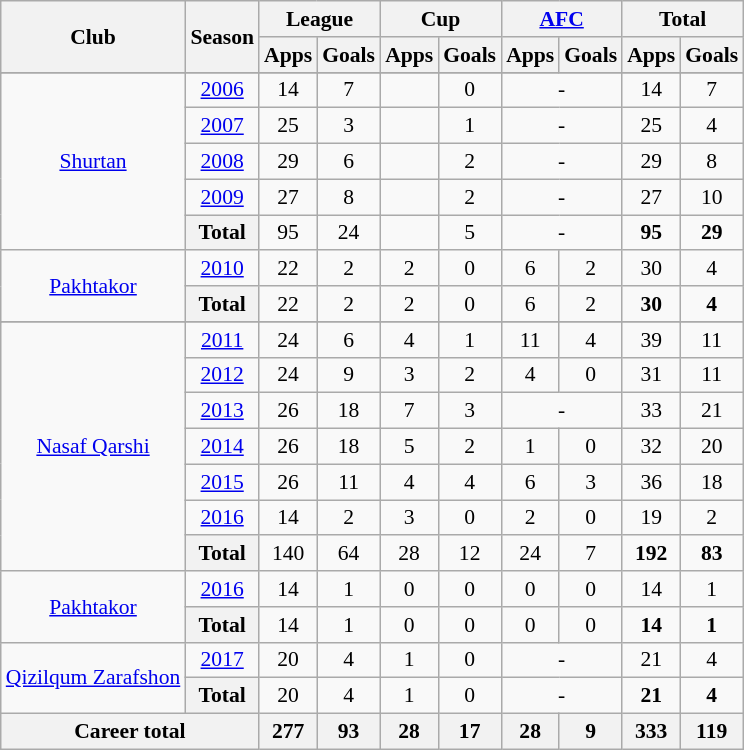<table class="wikitable" style="font-size:90%; text-align:center;">
<tr>
<th rowspan="2">Club</th>
<th rowspan="2">Season</th>
<th colspan="2">League</th>
<th colspan="2">Cup</th>
<th colspan="2"><a href='#'>AFC</a></th>
<th colspan="2">Total</th>
</tr>
<tr>
<th>Apps</th>
<th>Goals</th>
<th>Apps</th>
<th>Goals</th>
<th>Apps</th>
<th>Goals</th>
<th>Apps</th>
<th>Goals</th>
</tr>
<tr>
</tr>
<tr>
<td rowspan="5"><a href='#'>Shurtan</a></td>
<td><a href='#'>2006</a></td>
<td>14</td>
<td>7</td>
<td></td>
<td>0</td>
<td colspan="2">-</td>
<td>14</td>
<td>7</td>
</tr>
<tr>
<td><a href='#'>2007</a></td>
<td>25</td>
<td>3</td>
<td></td>
<td>1</td>
<td colspan="2">-</td>
<td>25</td>
<td>4</td>
</tr>
<tr>
<td><a href='#'>2008</a></td>
<td>29</td>
<td>6</td>
<td></td>
<td>2</td>
<td colspan="2">-</td>
<td>29</td>
<td>8</td>
</tr>
<tr>
<td><a href='#'>2009</a></td>
<td>27</td>
<td>8</td>
<td></td>
<td>2</td>
<td colspan="2">-</td>
<td>27</td>
<td>10</td>
</tr>
<tr>
<th>Total</th>
<td>95</td>
<td>24</td>
<td></td>
<td>5</td>
<td colspan="2">-</td>
<td><strong>95</strong></td>
<td><strong>29</strong></td>
</tr>
<tr>
<td rowspan="2"><a href='#'>Pakhtakor</a></td>
<td><a href='#'>2010</a></td>
<td>22</td>
<td>2</td>
<td>2</td>
<td>0</td>
<td>6</td>
<td>2</td>
<td>30</td>
<td>4</td>
</tr>
<tr>
<th>Total</th>
<td>22</td>
<td>2</td>
<td>2</td>
<td>0</td>
<td>6</td>
<td>2</td>
<td><strong>30</strong></td>
<td><strong>4</strong></td>
</tr>
<tr>
</tr>
<tr>
<td rowspan="7"><a href='#'>Nasaf Qarshi</a></td>
<td><a href='#'>2011</a></td>
<td>24</td>
<td>6</td>
<td>4</td>
<td>1</td>
<td>11</td>
<td>4</td>
<td>39</td>
<td>11</td>
</tr>
<tr>
<td><a href='#'>2012</a></td>
<td>24</td>
<td>9</td>
<td>3</td>
<td>2</td>
<td>4</td>
<td>0</td>
<td>31</td>
<td>11</td>
</tr>
<tr>
<td><a href='#'>2013</a></td>
<td>26</td>
<td>18</td>
<td>7</td>
<td>3</td>
<td colspan="2">-</td>
<td>33</td>
<td>21</td>
</tr>
<tr>
<td><a href='#'>2014</a></td>
<td>26</td>
<td>18</td>
<td>5</td>
<td>2</td>
<td>1</td>
<td>0</td>
<td>32</td>
<td>20</td>
</tr>
<tr>
<td><a href='#'>2015</a></td>
<td>26</td>
<td>11</td>
<td>4</td>
<td>4</td>
<td>6</td>
<td>3</td>
<td>36</td>
<td>18</td>
</tr>
<tr>
<td><a href='#'>2016</a></td>
<td>14</td>
<td>2</td>
<td>3</td>
<td>0</td>
<td>2</td>
<td>0</td>
<td>19</td>
<td>2</td>
</tr>
<tr>
<th>Total</th>
<td>140</td>
<td>64</td>
<td>28</td>
<td>12</td>
<td>24</td>
<td>7</td>
<td><strong>192</strong></td>
<td><strong>83</strong></td>
</tr>
<tr>
<td rowspan="2"><a href='#'>Pakhtakor</a></td>
<td><a href='#'>2016</a></td>
<td>14</td>
<td>1</td>
<td>0</td>
<td>0</td>
<td>0</td>
<td>0</td>
<td>14</td>
<td>1</td>
</tr>
<tr>
<th>Total</th>
<td>14</td>
<td>1</td>
<td>0</td>
<td>0</td>
<td>0</td>
<td>0</td>
<td><strong>14</strong></td>
<td><strong>1</strong></td>
</tr>
<tr>
<td rowspan="2"><a href='#'>Qizilqum Zarafshon</a></td>
<td><a href='#'>2017</a></td>
<td>20</td>
<td>4</td>
<td>1</td>
<td>0</td>
<td colspan="2">-</td>
<td>21</td>
<td>4</td>
</tr>
<tr>
<th>Total</th>
<td>20</td>
<td>4</td>
<td>1</td>
<td>0</td>
<td colspan="2">-</td>
<td><strong>21</strong></td>
<td><strong>4</strong></td>
</tr>
<tr>
<th colspan="2">Career total</th>
<th>277</th>
<th>93</th>
<th>28</th>
<th>17</th>
<th>28</th>
<th>9</th>
<th>333</th>
<th>119</th>
</tr>
</table>
